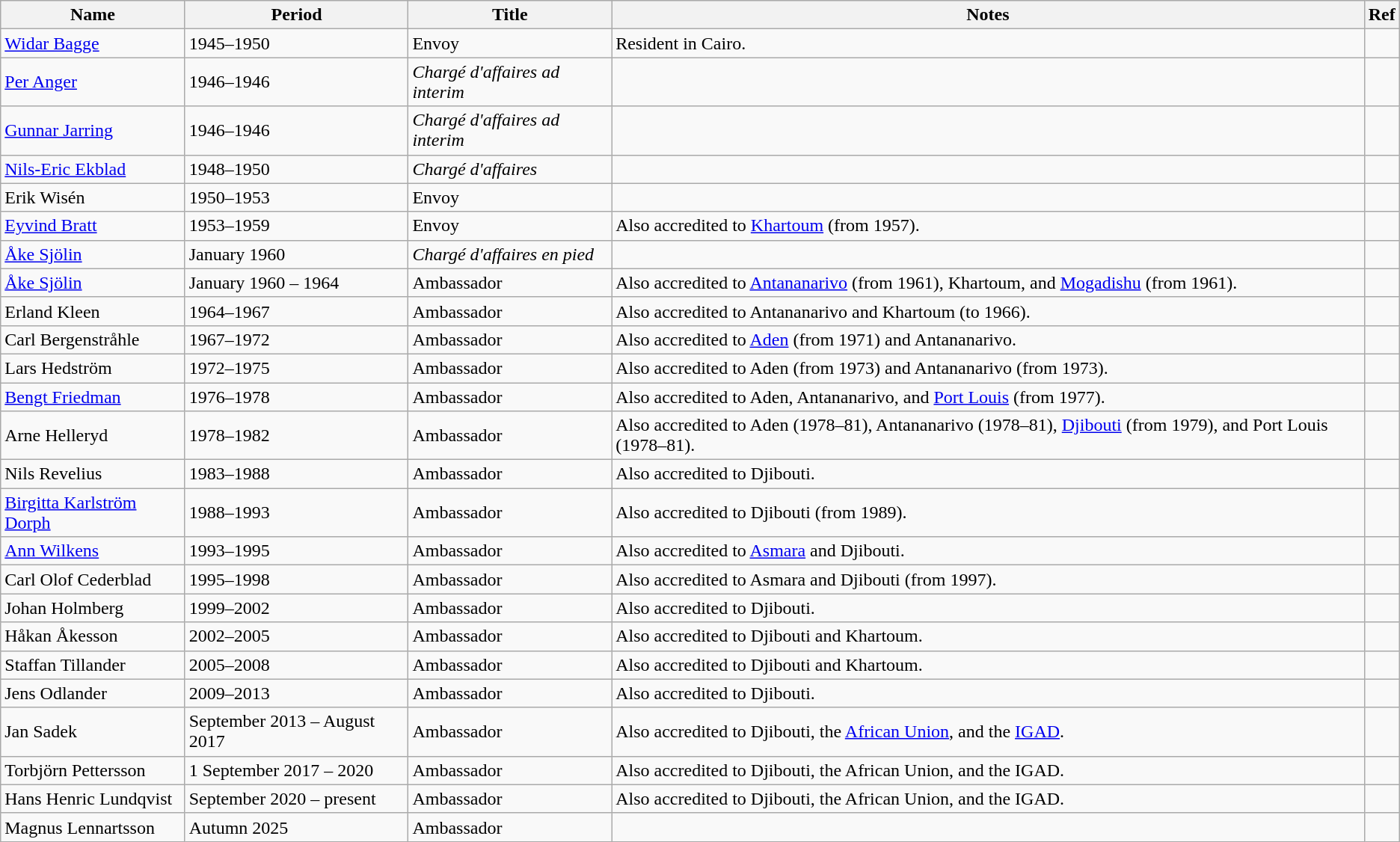<table class="wikitable">
<tr>
<th>Name</th>
<th>Period</th>
<th>Title</th>
<th>Notes</th>
<th>Ref</th>
</tr>
<tr>
<td><a href='#'>Widar Bagge</a></td>
<td>1945–1950</td>
<td>Envoy</td>
<td>Resident in Cairo.</td>
<td></td>
</tr>
<tr>
<td><a href='#'>Per Anger</a></td>
<td>1946–1946</td>
<td><em>Chargé d'affaires ad interim</em></td>
<td></td>
<td></td>
</tr>
<tr>
<td><a href='#'>Gunnar Jarring</a></td>
<td>1946–1946</td>
<td><em>Chargé d'affaires ad interim</em></td>
<td></td>
<td></td>
</tr>
<tr>
<td><a href='#'>Nils-Eric Ekblad</a></td>
<td>1948–1950</td>
<td><em>Chargé d'affaires</em></td>
<td></td>
<td></td>
</tr>
<tr>
<td>Erik Wisén</td>
<td>1950–1953</td>
<td>Envoy</td>
<td></td>
<td></td>
</tr>
<tr>
<td><a href='#'>Eyvind Bratt</a></td>
<td>1953–1959</td>
<td>Envoy</td>
<td>Also accredited to <a href='#'>Khartoum</a> (from 1957).</td>
<td></td>
</tr>
<tr>
<td><a href='#'>Åke Sjölin</a></td>
<td>January 1960</td>
<td><em>Chargé d'affaires en pied</em></td>
<td></td>
<td></td>
</tr>
<tr>
<td><a href='#'>Åke Sjölin</a></td>
<td>January 1960 – 1964</td>
<td>Ambassador</td>
<td>Also accredited to <a href='#'>Antananarivo</a> (from 1961), Khartoum, and <a href='#'>Mogadishu</a> (from 1961).</td>
<td></td>
</tr>
<tr>
<td>Erland Kleen</td>
<td>1964–1967</td>
<td>Ambassador</td>
<td>Also accredited to Antananarivo and Khartoum (to 1966).</td>
<td></td>
</tr>
<tr>
<td>Carl Bergenstråhle</td>
<td>1967–1972</td>
<td>Ambassador</td>
<td>Also accredited to <a href='#'>Aden</a> (from 1971) and Antananarivo.</td>
<td></td>
</tr>
<tr>
<td>Lars Hedström</td>
<td>1972–1975</td>
<td>Ambassador</td>
<td>Also accredited to Aden (from 1973) and Antananarivo (from 1973).</td>
<td></td>
</tr>
<tr>
<td><a href='#'>Bengt Friedman</a></td>
<td>1976–1978</td>
<td>Ambassador</td>
<td>Also accredited to Aden, Antananarivo, and <a href='#'>Port Louis</a> (from 1977).</td>
<td></td>
</tr>
<tr>
<td>Arne Helleryd</td>
<td>1978–1982</td>
<td>Ambassador</td>
<td>Also accredited to Aden (1978–81), Antananarivo (1978–81), <a href='#'>Djibouti</a> (from 1979), and Port Louis (1978–81).</td>
<td></td>
</tr>
<tr>
<td>Nils Revelius</td>
<td>1983–1988</td>
<td>Ambassador</td>
<td>Also accredited to Djibouti.</td>
<td></td>
</tr>
<tr>
<td><a href='#'>Birgitta Karlström Dorph</a></td>
<td>1988–1993</td>
<td>Ambassador</td>
<td>Also accredited to Djibouti (from 1989).</td>
<td></td>
</tr>
<tr>
<td><a href='#'>Ann Wilkens</a></td>
<td>1993–1995</td>
<td>Ambassador</td>
<td>Also accredited to <a href='#'>Asmara</a> and Djibouti.</td>
<td></td>
</tr>
<tr>
<td>Carl Olof Cederblad</td>
<td>1995–1998</td>
<td>Ambassador</td>
<td>Also accredited to Asmara and Djibouti (from 1997).</td>
<td></td>
</tr>
<tr>
<td>Johan Holmberg</td>
<td>1999–2002</td>
<td>Ambassador</td>
<td>Also accredited to Djibouti.</td>
<td></td>
</tr>
<tr>
<td>Håkan Åkesson</td>
<td>2002–2005</td>
<td>Ambassador</td>
<td>Also accredited to Djibouti and Khartoum.</td>
<td></td>
</tr>
<tr>
<td>Staffan Tillander</td>
<td>2005–2008</td>
<td>Ambassador</td>
<td>Also accredited to Djibouti and Khartoum.</td>
<td></td>
</tr>
<tr>
<td>Jens Odlander</td>
<td>2009–2013</td>
<td>Ambassador</td>
<td>Also accredited to Djibouti.</td>
<td></td>
</tr>
<tr>
<td>Jan Sadek</td>
<td>September 2013 – August 2017</td>
<td>Ambassador</td>
<td>Also accredited to Djibouti, the <a href='#'>African Union</a>, and the <a href='#'>IGAD</a>.</td>
<td></td>
</tr>
<tr>
<td>Torbjörn Pettersson</td>
<td>1 September 2017 – 2020</td>
<td>Ambassador</td>
<td>Also accredited to Djibouti, the African Union, and the IGAD.</td>
<td></td>
</tr>
<tr>
<td>Hans Henric Lundqvist</td>
<td>September 2020 – present</td>
<td>Ambassador</td>
<td>Also accredited to Djibouti, the African Union, and the IGAD.</td>
<td></td>
</tr>
<tr>
<td>Magnus Lennartsson</td>
<td>Autumn 2025</td>
<td>Ambassador</td>
<td></td>
<td></td>
</tr>
</table>
